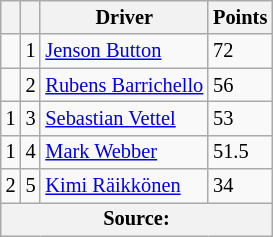<table class="wikitable" style="font-size: 85%;">
<tr>
<th></th>
<th></th>
<th>Driver</th>
<th>Points</th>
</tr>
<tr>
<td></td>
<td align="center">1</td>
<td> <a href='#'>Jenson Button</a></td>
<td>72</td>
</tr>
<tr>
<td></td>
<td align="center">2</td>
<td> <a href='#'>Rubens Barrichello</a></td>
<td>56</td>
</tr>
<tr>
<td> 1</td>
<td align="center">3</td>
<td> <a href='#'>Sebastian Vettel</a></td>
<td>53</td>
</tr>
<tr>
<td> 1</td>
<td align="center">4</td>
<td> <a href='#'>Mark Webber</a></td>
<td>51.5</td>
</tr>
<tr>
<td> 2</td>
<td align="center">5</td>
<td> <a href='#'>Kimi Räikkönen</a></td>
<td>34</td>
</tr>
<tr>
<th colspan=4>Source:</th>
</tr>
</table>
